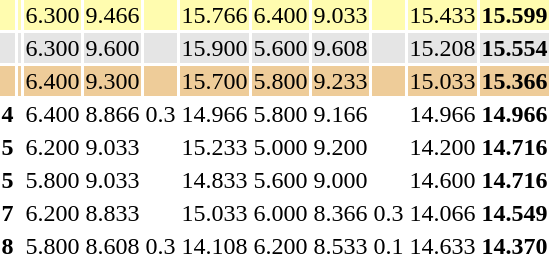<table>
<tr style="background:#fffcaf;">
<th scope=row style="text-align:center"></th>
<td style="text-align:left;"></td>
<td>6.300</td>
<td>9.466</td>
<td></td>
<td>15.766</td>
<td>6.400</td>
<td>9.033</td>
<td></td>
<td>15.433</td>
<td><strong>15.599</strong></td>
</tr>
<tr style="background:#e5e5e5;">
<th scope=row style="text-align:center"></th>
<td style="text-align:left;"></td>
<td>6.300</td>
<td>9.600</td>
<td></td>
<td>15.900</td>
<td>5.600</td>
<td>9.608</td>
<td></td>
<td>15.208</td>
<td><strong>15.554</strong></td>
</tr>
<tr style="background:#ec9;">
<th scope=row style="text-align:center"></th>
<td style="text-align:left;"></td>
<td>6.400</td>
<td>9.300</td>
<td></td>
<td>15.700</td>
<td>5.800</td>
<td>9.233</td>
<td></td>
<td>15.033</td>
<td><strong>15.366</strong></td>
</tr>
<tr>
<th scope=row style="text-align:center">4</th>
<td style="text-align:left;"></td>
<td>6.400</td>
<td>8.866</td>
<td>0.3</td>
<td>14.966</td>
<td>5.800</td>
<td>9.166</td>
<td></td>
<td>14.966</td>
<td><strong>14.966</strong></td>
</tr>
<tr>
<th scope=row style="text-align:center">5</th>
<td style="text-align:left;"></td>
<td>6.200</td>
<td>9.033</td>
<td></td>
<td>15.233</td>
<td>5.000</td>
<td>9.200</td>
<td></td>
<td>14.200</td>
<td><strong>14.716</strong></td>
</tr>
<tr>
<th scope=row style="text-align:center">5</th>
<td style="text-align:left;"></td>
<td>5.800</td>
<td>9.033</td>
<td></td>
<td>14.833</td>
<td>5.600</td>
<td>9.000</td>
<td></td>
<td>14.600</td>
<td><strong>14.716</strong></td>
</tr>
<tr>
<th scope=row style="text-align:center">7</th>
<td style="text-align:left;"></td>
<td>6.200</td>
<td>8.833</td>
<td></td>
<td>15.033</td>
<td>6.000</td>
<td>8.366</td>
<td>0.3</td>
<td>14.066</td>
<td><strong>14.549</strong></td>
</tr>
<tr>
<th scope=row style="text-align:center">8</th>
<td style="text-align:left;"></td>
<td>5.800</td>
<td>8.608</td>
<td>0.3</td>
<td>14.108</td>
<td>6.200</td>
<td>8.533</td>
<td>0.1</td>
<td>14.633</td>
<td><strong>14.370</strong></td>
</tr>
</table>
